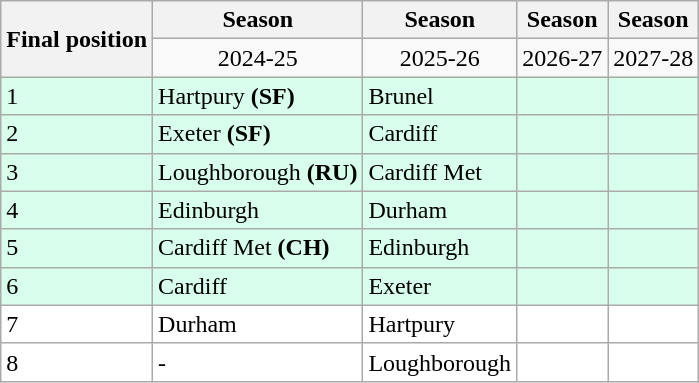<table class="wikitable">
<tr>
<th rowspan="2" style="text-align:center;">Final position</th>
<th style="text-align:center;">Season</th>
<th>Season</th>
<th>Season</th>
<th>Season</th>
</tr>
<tr style="text-align:center;">
<td>2024-25</td>
<td>2025-26</td>
<td>2026-27</td>
<td>2027-28</td>
</tr>
<tr style="background-color:#d8ffeb;">
<td>1</td>
<td>Hartpury <strong>(SF)</strong></td>
<td>Brunel</td>
<td></td>
<td></td>
</tr>
<tr style="background-color:#d8ffeb;">
<td>2</td>
<td>Exeter <strong>(SF)</strong></td>
<td>Cardiff</td>
<td></td>
<td></td>
</tr>
<tr style="background-color:#d8ffeb;">
<td>3</td>
<td>Loughborough <strong>(RU)</strong></td>
<td>Cardiff Met</td>
<td></td>
<td></td>
</tr>
<tr style="background-color:#d8ffeb;">
<td>4</td>
<td>Edinburgh</td>
<td>Durham</td>
<td></td>
<td></td>
</tr>
<tr style="background-color:#d8ffeb;">
<td>5</td>
<td>Cardiff Met <strong>(CH)</strong></td>
<td>Edinburgh</td>
<td></td>
<td></td>
</tr>
<tr style="background-color:#d8ffeb;">
<td>6</td>
<td>Cardiff</td>
<td>Exeter</td>
<td></td>
<td></td>
</tr>
<tr style="background-color:#ffffff;">
<td>7</td>
<td>Durham</td>
<td>Hartpury</td>
<td></td>
<td></td>
</tr>
<tr style="background-color:#ffffff;">
<td>8</td>
<td>-</td>
<td>Loughborough</td>
<td></td>
<td></td>
</tr>
</table>
